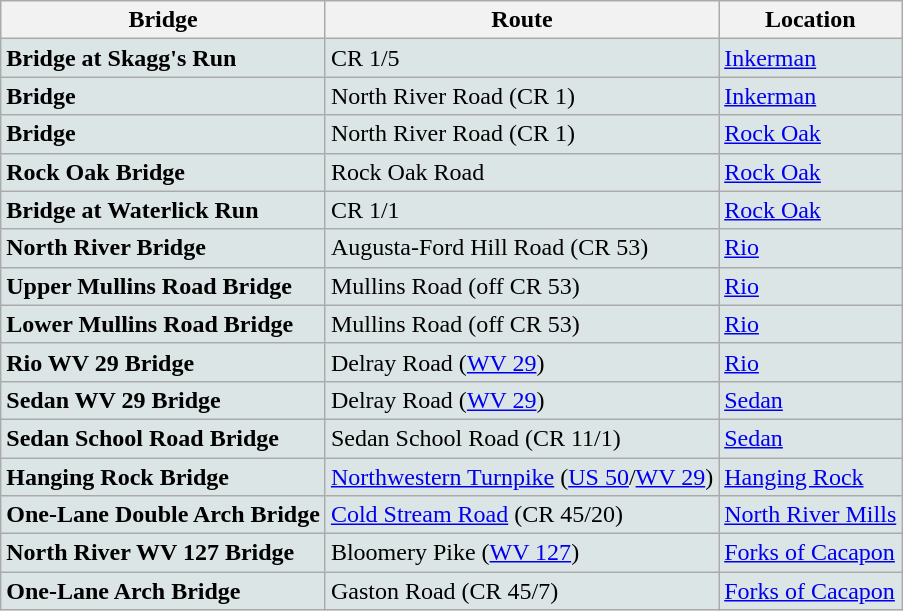<table class = "wikitable">
<tr>
<th>Bridge</th>
<th>Route</th>
<th>Location</th>
</tr>
<tr style="vertical-align:top; text-align:center; background:#dce5e5;">
<td style="text-align:left;"><strong>Bridge at Skagg's Run</strong></td>
<td style="text-align:left;">CR 1/5</td>
<td style="text-align:left;"><a href='#'>Inkerman</a></td>
</tr>
<tr style="vertical-align:top; text-align:center; background:#dce5e5;">
<td style="text-align:left;"><strong>Bridge</strong></td>
<td style="text-align:left;">North River Road (CR 1)</td>
<td style="text-align:left;"><a href='#'>Inkerman</a></td>
</tr>
<tr style="vertical-align:top; text-align:center; background:#dce5e5;">
<td style="text-align:left;"><strong>Bridge</strong></td>
<td style="text-align:left;">North River Road (CR 1)</td>
<td style="text-align:left;"><a href='#'>Rock Oak</a></td>
</tr>
<tr style="vertical-align:top; text-align:center; background:#dce5e5;">
<td style="text-align:left;"><strong>Rock Oak Bridge</strong></td>
<td style="text-align:left;">Rock Oak Road</td>
<td style="text-align:left;"><a href='#'>Rock Oak</a></td>
</tr>
<tr style="vertical-align:top; text-align:center; background:#dce5e5;">
<td style="text-align:left;"><strong>Bridge at Waterlick Run</strong></td>
<td style="text-align:left;">CR 1/1</td>
<td style="text-align:left;"><a href='#'>Rock Oak</a></td>
</tr>
<tr style="vertical-align:top; text-align:center; background:#dce5e5;">
<td style="text-align:left;"><strong>North River Bridge</strong></td>
<td style="text-align:left;">Augusta-Ford Hill Road (CR 53)</td>
<td style="text-align:left;"><a href='#'>Rio</a></td>
</tr>
<tr style="vertical-align:top; text-align:center; background:#dce5e5;">
<td style="text-align:left;"><strong>Upper Mullins Road Bridge</strong></td>
<td style="text-align:left;">Mullins Road (off CR 53)</td>
<td style="text-align:left;"><a href='#'>Rio</a></td>
</tr>
<tr style="vertical-align:top; text-align:center; background:#dce5e5;">
<td style="text-align:left;"><strong>Lower Mullins Road Bridge</strong></td>
<td style="text-align:left;">Mullins Road (off CR 53)</td>
<td style="text-align:left;"><a href='#'>Rio</a></td>
</tr>
<tr style="vertical-align:top; text-align:center; background:#dce5e5;">
<td style="text-align:left;"><strong>Rio WV 29 Bridge</strong></td>
<td style="text-align:left;">Delray Road (<a href='#'>WV 29</a>)</td>
<td style="text-align:left;"><a href='#'>Rio</a></td>
</tr>
<tr style="vertical-align:top; text-align:center; background:#dce5e5;">
<td style="text-align:left;"><strong>Sedan WV 29 Bridge</strong></td>
<td style="text-align:left;">Delray Road (<a href='#'>WV 29</a>)</td>
<td style="text-align:left;"><a href='#'>Sedan</a></td>
</tr>
<tr style="vertical-align:top; text-align:center; background:#dce5e5;">
<td style="text-align:left;"><strong>Sedan School Road Bridge</strong></td>
<td style="text-align:left;">Sedan School Road (CR 11/1)</td>
<td style="text-align:left;"><a href='#'>Sedan</a></td>
</tr>
<tr style="vertical-align:top; text-align:center; background:#dce5e5;">
<td style="text-align:left;"><strong>Hanging Rock Bridge</strong></td>
<td style="text-align:left;"><a href='#'>Northwestern Turnpike</a> (<a href='#'>US 50</a>/<a href='#'>WV 29</a>)</td>
<td style="text-align:left;"><a href='#'>Hanging Rock</a></td>
</tr>
<tr style="vertical-align:top; text-align:center; background:#dce5e5;">
<td style="text-align:left;"><strong>One-Lane Double Arch Bridge</strong></td>
<td style="text-align:left;"><a href='#'>Cold Stream Road</a> (CR 45/20)</td>
<td style="text-align:left;"><a href='#'>North River Mills</a></td>
</tr>
<tr style="vertical-align:top; text-align:center; background:#dce5e5;">
<td style="text-align:left;"><strong>North River WV 127 Bridge</strong></td>
<td style="text-align:left;">Bloomery Pike (<a href='#'>WV 127</a>)</td>
<td style="text-align:left;"><a href='#'>Forks of Cacapon</a></td>
</tr>
<tr style="vertical-align:top; text-align:center; background:#dce5e5;">
<td style="text-align:left;"><strong>One-Lane Arch Bridge</strong></td>
<td style="text-align:left;">Gaston Road (CR 45/7)</td>
<td style="text-align:left;"><a href='#'>Forks of Cacapon</a></td>
</tr>
</table>
